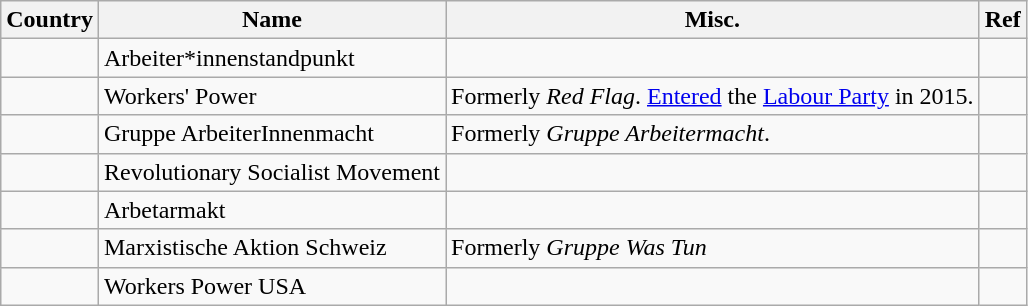<table class="wikitable">
<tr>
<th>Country</th>
<th>Name</th>
<th>Misc.</th>
<th>Ref</th>
</tr>
<tr>
<td></td>
<td>Arbeiter*innenstandpunkt</td>
<td></td>
<td></td>
</tr>
<tr>
<td></td>
<td>Workers' Power</td>
<td>Formerly <em>Red Flag</em>. <a href='#'>Entered</a> the <a href='#'>Labour Party</a> in 2015.</td>
<td></td>
</tr>
<tr>
<td></td>
<td>Gruppe ArbeiterInnenmacht</td>
<td>Formerly <em>Gruppe Arbeitermacht</em>.</td>
<td></td>
</tr>
<tr>
<td></td>
<td>Revolutionary Socialist Movement</td>
<td></td>
<td></td>
</tr>
<tr>
<td></td>
<td>Arbetarmakt</td>
<td></td>
<td></td>
</tr>
<tr>
<td></td>
<td>Marxistische Aktion Schweiz</td>
<td>Formerly <em>Gruppe Was Tun</em></td>
<td></td>
</tr>
<tr>
<td></td>
<td>Workers Power USA</td>
<td></td>
<td></td>
</tr>
</table>
